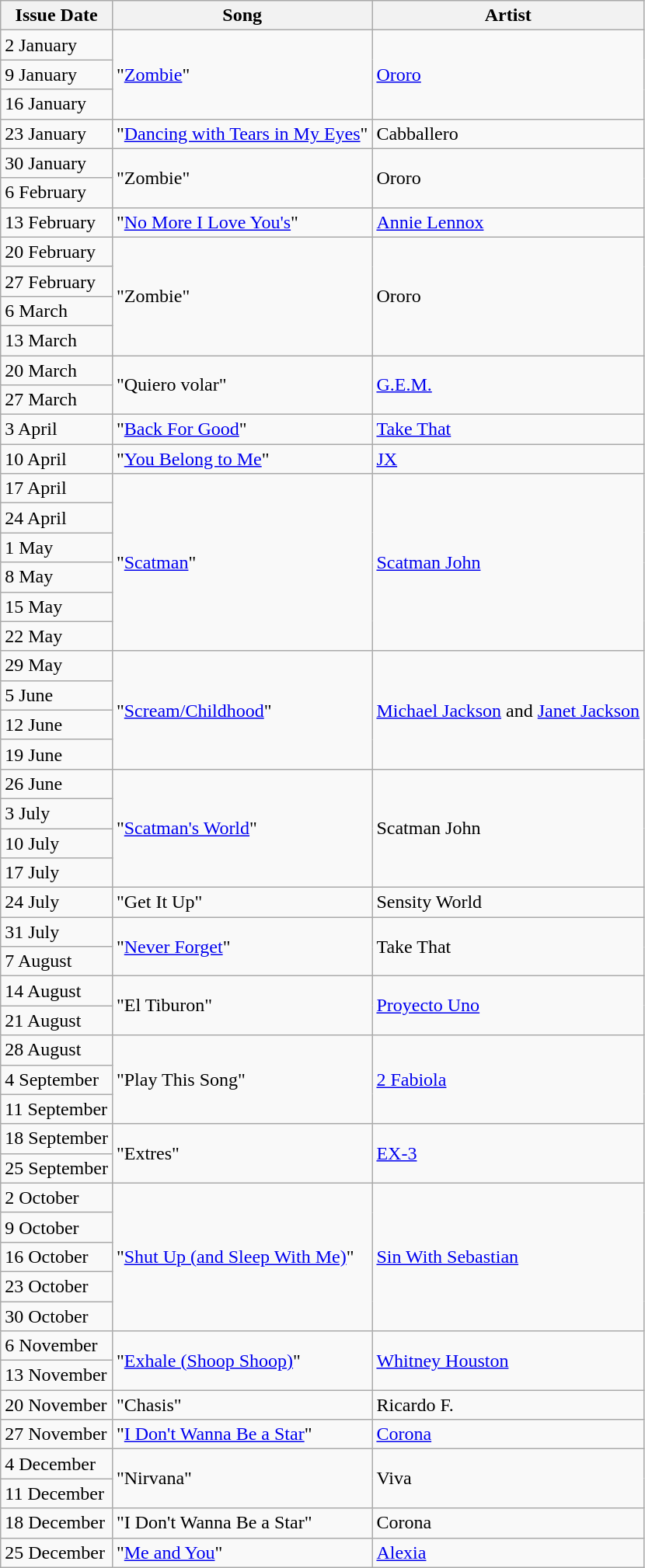<table class="wikitable">
<tr>
<th>Issue Date</th>
<th>Song</th>
<th>Artist</th>
</tr>
<tr>
<td>2 January</td>
<td rowspan=3>"<a href='#'>Zombie</a>"</td>
<td rowspan=3><a href='#'>Ororo</a></td>
</tr>
<tr>
<td>9 January</td>
</tr>
<tr>
<td>16 January</td>
</tr>
<tr>
<td>23 January</td>
<td>"<a href='#'>Dancing with Tears in My Eyes</a>"</td>
<td>Cabballero</td>
</tr>
<tr>
<td>30 January</td>
<td rowspan=2>"Zombie"</td>
<td rowspan=2>Ororo</td>
</tr>
<tr>
<td>6 February</td>
</tr>
<tr>
<td>13 February</td>
<td>"<a href='#'>No More I Love You's</a>"</td>
<td><a href='#'>Annie Lennox</a></td>
</tr>
<tr>
<td>20 February</td>
<td rowspan=4>"Zombie"</td>
<td rowspan=4>Ororo</td>
</tr>
<tr>
<td>27 February</td>
</tr>
<tr>
<td>6 March</td>
</tr>
<tr>
<td>13 March</td>
</tr>
<tr>
<td>20 March</td>
<td rowspan=2>"Quiero volar"</td>
<td rowspan=2><a href='#'>G.E.M.</a></td>
</tr>
<tr>
<td>27 March</td>
</tr>
<tr>
<td>3 April</td>
<td>"<a href='#'>Back For Good</a>"</td>
<td><a href='#'>Take That</a></td>
</tr>
<tr>
<td>10 April</td>
<td>"<a href='#'>You Belong to Me</a>"</td>
<td><a href='#'>JX</a></td>
</tr>
<tr>
<td>17 April</td>
<td rowspan=6>"<a href='#'>Scatman</a>"</td>
<td rowspan=6><a href='#'>Scatman John</a></td>
</tr>
<tr>
<td>24 April</td>
</tr>
<tr>
<td>1 May</td>
</tr>
<tr>
<td>8 May</td>
</tr>
<tr>
<td>15 May</td>
</tr>
<tr>
<td>22 May</td>
</tr>
<tr>
<td>29 May</td>
<td rowspan=4>"<a href='#'>Scream/Childhood</a>"</td>
<td rowspan=4><a href='#'>Michael Jackson</a> and <a href='#'>Janet Jackson</a></td>
</tr>
<tr>
<td>5 June</td>
</tr>
<tr>
<td>12 June</td>
</tr>
<tr>
<td>19 June</td>
</tr>
<tr>
<td>26 June</td>
<td rowspan=4>"<a href='#'>Scatman's World</a>"</td>
<td rowspan=4>Scatman John</td>
</tr>
<tr>
<td>3 July</td>
</tr>
<tr>
<td>10 July</td>
</tr>
<tr>
<td>17 July</td>
</tr>
<tr>
<td>24 July</td>
<td>"Get It Up"</td>
<td>Sensity World</td>
</tr>
<tr>
<td>31 July</td>
<td rowspan=2>"<a href='#'>Never Forget</a>"</td>
<td rowspan=2>Take That</td>
</tr>
<tr>
<td>7 August</td>
</tr>
<tr>
<td>14 August</td>
<td rowspan=2>"El Tiburon"</td>
<td rowspan=2><a href='#'>Proyecto Uno</a></td>
</tr>
<tr>
<td>21 August</td>
</tr>
<tr>
<td>28 August</td>
<td rowspan=3>"Play This Song"</td>
<td rowspan=3><a href='#'>2 Fabiola</a></td>
</tr>
<tr>
<td>4 September</td>
</tr>
<tr>
<td>11 September</td>
</tr>
<tr>
<td>18 September</td>
<td rowspan=2>"Extres"</td>
<td rowspan=2><a href='#'>EX-3</a></td>
</tr>
<tr>
<td>25 September</td>
</tr>
<tr>
<td>2 October</td>
<td rowspan=5>"<a href='#'>Shut Up (and Sleep With Me)</a>"</td>
<td rowspan=5><a href='#'>Sin With Sebastian</a></td>
</tr>
<tr>
<td>9 October</td>
</tr>
<tr>
<td>16 October</td>
</tr>
<tr>
<td>23 October</td>
</tr>
<tr>
<td>30 October</td>
</tr>
<tr>
<td>6 November</td>
<td rowspan=2>"<a href='#'>Exhale (Shoop Shoop)</a>"</td>
<td rowspan=2><a href='#'>Whitney Houston</a></td>
</tr>
<tr>
<td>13 November</td>
</tr>
<tr>
<td>20 November</td>
<td>"Chasis"</td>
<td>Ricardo F.</td>
</tr>
<tr>
<td>27 November</td>
<td>"<a href='#'>I Don't Wanna Be a Star</a>"</td>
<td><a href='#'>Corona</a></td>
</tr>
<tr>
<td>4 December</td>
<td rowspan=2>"Nirvana"</td>
<td rowspan=2>Viva</td>
</tr>
<tr>
<td>11 December</td>
</tr>
<tr>
<td>18 December</td>
<td>"I Don't Wanna Be a Star"</td>
<td>Corona</td>
</tr>
<tr>
<td>25 December</td>
<td>"<a href='#'>Me and You</a>"</td>
<td><a href='#'>Alexia</a></td>
</tr>
</table>
